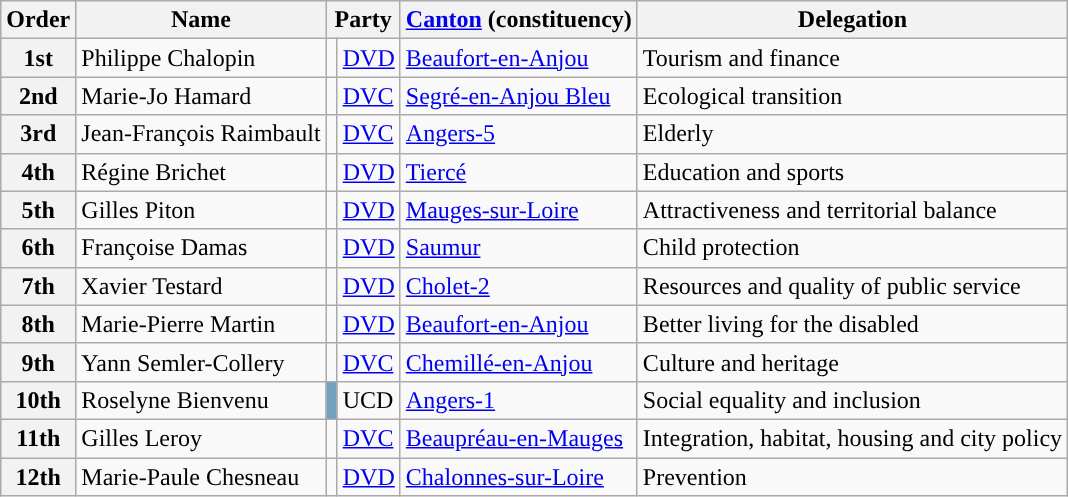<table class="wikitable sortable">
<tr>
<th>Order</th>
<th>Name</th>
<th colspan="2">Party</th>
<th><a href='#'>Canton</a> (constituency)</th>
<th>Delegation</th>
</tr>
<tr>
<th>1st</th>
<td>Philippe Chalopin</td>
<td style="color:inherit;background:"></td>
<td><a href='#'>DVD</a></td>
<td><a href='#'>Beaufort-en-Anjou</a></td>
<td>Tourism and finance</td>
</tr>
<tr>
<th>2nd</th>
<td>Marie-Jo Hamard</td>
<td style="color:inherit;background:"></td>
<td><a href='#'>DVC</a></td>
<td><a href='#'>Segré-en-Anjou Bleu</a></td>
<td>Ecological transition</td>
</tr>
<tr>
<th>3rd</th>
<td>Jean-François Raimbault</td>
<td style="color:inherit;background:"></td>
<td><a href='#'>DVC</a></td>
<td><a href='#'>Angers-5</a></td>
<td>Elderly</td>
</tr>
<tr>
<th>4th</th>
<td>Régine Brichet</td>
<td style="color:inherit;background:"></td>
<td><a href='#'>DVD</a></td>
<td><a href='#'>Tiercé</a></td>
<td>Education and sports</td>
</tr>
<tr>
<th>5th</th>
<td>Gilles Piton</td>
<td style="color:inherit;background:"></td>
<td><a href='#'>DVD</a></td>
<td><a href='#'>Mauges-sur-Loire</a></td>
<td>Attractiveness and territorial balance</td>
</tr>
<tr>
<th>6th</th>
<td>Françoise Damas</td>
<td style="color:inherit;background:"></td>
<td><a href='#'>DVD</a></td>
<td><a href='#'>Saumur</a></td>
<td>Child protection</td>
</tr>
<tr>
<th>7th</th>
<td>Xavier Testard</td>
<td style="color:inherit;background:"></td>
<td><a href='#'>DVD</a></td>
<td><a href='#'>Cholet-2</a></td>
<td>Resources and quality of public service</td>
</tr>
<tr>
<th>8th</th>
<td>Marie-Pierre Martin</td>
<td style="color:inherit;background:"></td>
<td><a href='#'>DVD</a></td>
<td><a href='#'>Beaufort-en-Anjou</a></td>
<td>Better living for the disabled</td>
</tr>
<tr>
<th>9th</th>
<td>Yann Semler-Collery</td>
<td style="color:inherit;background:"></td>
<td><a href='#'>DVC</a></td>
<td><a href='#'>Chemillé-en-Anjou</a></td>
<td>Culture and heritage</td>
</tr>
<tr>
<th>10th</th>
<td>Roselyne Bienvenu</td>
<td style="color:inherit;background:#72A0C1"></td>
<td>UCD</td>
<td><a href='#'>Angers-1</a></td>
<td>Social equality and inclusion</td>
</tr>
<tr>
<th>11th</th>
<td>Gilles Leroy</td>
<td style="color:inherit;background:"></td>
<td><a href='#'>DVC</a></td>
<td><a href='#'>Beaupréau-en-Mauges</a></td>
<td>Integration, habitat, housing and city policy</td>
</tr>
<tr>
<th>12th</th>
<td>Marie-Paule Chesneau</td>
<td style="color:inherit;background:"></td>
<td><a href='#'>DVD</a></td>
<td><a href='#'>Chalonnes-sur-Loire</a></td>
<td>Prevention</td>
</tr>
</table>
